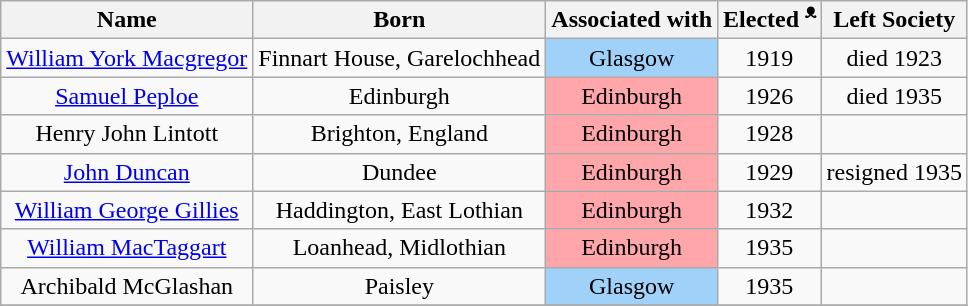<table class="wikitable" style="text-align:center">
<tr>
<th>Name</th>
<th>Born</th>
<th>Associated with</th>
<th>Elected ᵜ</th>
<th>Left Society</th>
</tr>
<tr>
<td><a href='#'>William York Macgregor</a></td>
<td>Finnart House, Garelochhead</td>
<td style="text-align:center; background:#A0D1F9;">Glasgow</td>
<td>1919</td>
<td>died 1923</td>
</tr>
<tr>
<td><a href='#'>Samuel Peploe</a></td>
<td>Edinburgh</td>
<td style="text-align:center; background:#ffa6aa;">Edinburgh</td>
<td>1926</td>
<td>died 1935</td>
</tr>
<tr>
<td>Henry John Lintott</td>
<td>Brighton, England</td>
<td style="text-align:center; background:#ffa6aa;">Edinburgh</td>
<td>1928</td>
<td></td>
</tr>
<tr>
<td><a href='#'>John Duncan</a></td>
<td>Dundee</td>
<td style="text-align:center; background:#ffa6aa;">Edinburgh</td>
<td>1929</td>
<td>resigned 1935</td>
</tr>
<tr>
<td><a href='#'>William George Gillies</a></td>
<td>Haddington, East Lothian</td>
<td style="text-align:center; background:#ffa6aa;">Edinburgh</td>
<td>1932</td>
<td></td>
</tr>
<tr>
<td><a href='#'>William MacTaggart</a></td>
<td>Loanhead, Midlothian</td>
<td style="text-align:center; background:#ffa6aa;">Edinburgh</td>
<td>1935</td>
<td></td>
</tr>
<tr>
<td>Archibald McGlashan</td>
<td>Paisley</td>
<td style="text-align:center; background:#A0D1F9;">Glasgow</td>
<td>1935</td>
<td></td>
</tr>
<tr>
</tr>
</table>
